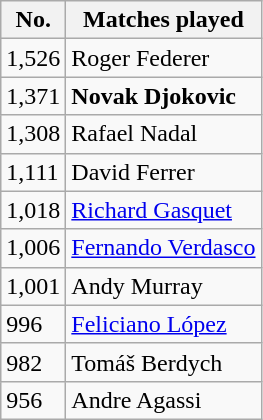<table class="wikitable" style="display: inline-table;">
<tr>
<th>No.</th>
<th>Matches played</th>
</tr>
<tr>
<td>1,526</td>
<td> Roger Federer</td>
</tr>
<tr>
<td>1,371</td>
<td> <strong>Novak Djokovic</strong></td>
</tr>
<tr>
<td>1,308</td>
<td> Rafael Nadal</td>
</tr>
<tr>
<td>1,111</td>
<td> David Ferrer</td>
</tr>
<tr>
<td>1,018</td>
<td> <a href='#'>Richard Gasquet</a></td>
</tr>
<tr>
<td>1,006</td>
<td> <a href='#'>Fernando Verdasco</a></td>
</tr>
<tr>
<td>1,001</td>
<td> Andy Murray</td>
</tr>
<tr>
<td>996</td>
<td> <a href='#'>Feliciano López</a></td>
</tr>
<tr>
<td>982</td>
<td> Tomáš Berdych</td>
</tr>
<tr>
<td>956</td>
<td> Andre Agassi </td>
</tr>
</table>
